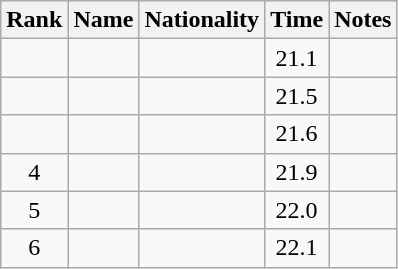<table class="wikitable sortable" style="text-align:center">
<tr>
<th>Rank</th>
<th>Name</th>
<th>Nationality</th>
<th>Time</th>
<th>Notes</th>
</tr>
<tr>
<td></td>
<td align=left></td>
<td align=left></td>
<td>21.1</td>
<td></td>
</tr>
<tr>
<td></td>
<td align=left></td>
<td align=left></td>
<td>21.5</td>
<td></td>
</tr>
<tr>
<td></td>
<td align=left></td>
<td align=left></td>
<td>21.6</td>
<td></td>
</tr>
<tr>
<td>4</td>
<td align=left></td>
<td align=left></td>
<td>21.9</td>
<td></td>
</tr>
<tr>
<td>5</td>
<td align=left></td>
<td align=left></td>
<td>22.0</td>
<td></td>
</tr>
<tr>
<td>6</td>
<td align=left></td>
<td align=left></td>
<td>22.1</td>
<td></td>
</tr>
</table>
